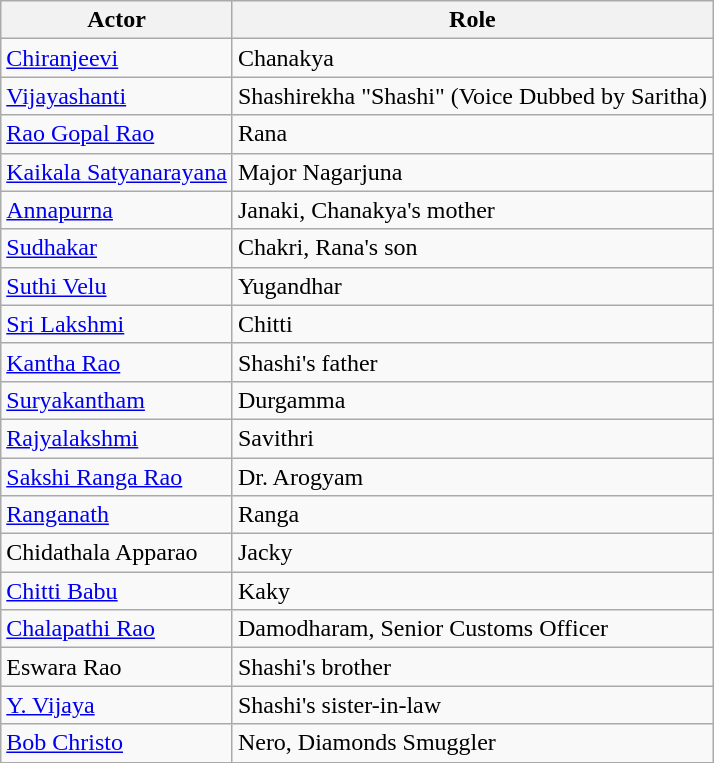<table class="wikitable">
<tr>
<th>Actor</th>
<th>Role</th>
</tr>
<tr>
<td><a href='#'>Chiranjeevi</a></td>
<td>Chanakya</td>
</tr>
<tr>
<td><a href='#'>Vijayashanti</a></td>
<td>Shashirekha "Shashi" (Voice Dubbed by Saritha)</td>
</tr>
<tr>
<td><a href='#'>Rao Gopal Rao</a></td>
<td>Rana</td>
</tr>
<tr>
<td><a href='#'>Kaikala Satyanarayana</a></td>
<td>Major Nagarjuna</td>
</tr>
<tr>
<td><a href='#'>Annapurna</a></td>
<td>Janaki, Chanakya's mother</td>
</tr>
<tr>
<td><a href='#'>Sudhakar</a></td>
<td>Chakri, Rana's son</td>
</tr>
<tr>
<td><a href='#'>Suthi Velu</a></td>
<td>Yugandhar</td>
</tr>
<tr>
<td><a href='#'>Sri Lakshmi</a></td>
<td>Chitti</td>
</tr>
<tr>
<td><a href='#'>Kantha Rao</a></td>
<td>Shashi's father</td>
</tr>
<tr>
<td><a href='#'>Suryakantham</a></td>
<td>Durgamma</td>
</tr>
<tr>
<td><a href='#'>Rajyalakshmi</a></td>
<td>Savithri</td>
</tr>
<tr>
<td><a href='#'>Sakshi Ranga Rao</a></td>
<td>Dr. Arogyam</td>
</tr>
<tr>
<td><a href='#'>Ranganath</a></td>
<td>Ranga</td>
</tr>
<tr>
<td>Chidathala Apparao</td>
<td>Jacky</td>
</tr>
<tr>
<td><a href='#'>Chitti Babu</a></td>
<td>Kaky</td>
</tr>
<tr>
<td><a href='#'>Chalapathi Rao</a></td>
<td>Damodharam, Senior Customs Officer</td>
</tr>
<tr>
<td>Eswara Rao</td>
<td>Shashi's brother</td>
</tr>
<tr>
<td><a href='#'>Y. Vijaya</a></td>
<td>Shashi's sister-in-law</td>
</tr>
<tr>
<td><a href='#'>Bob Christo</a></td>
<td>Nero, Diamonds Smuggler</td>
</tr>
</table>
